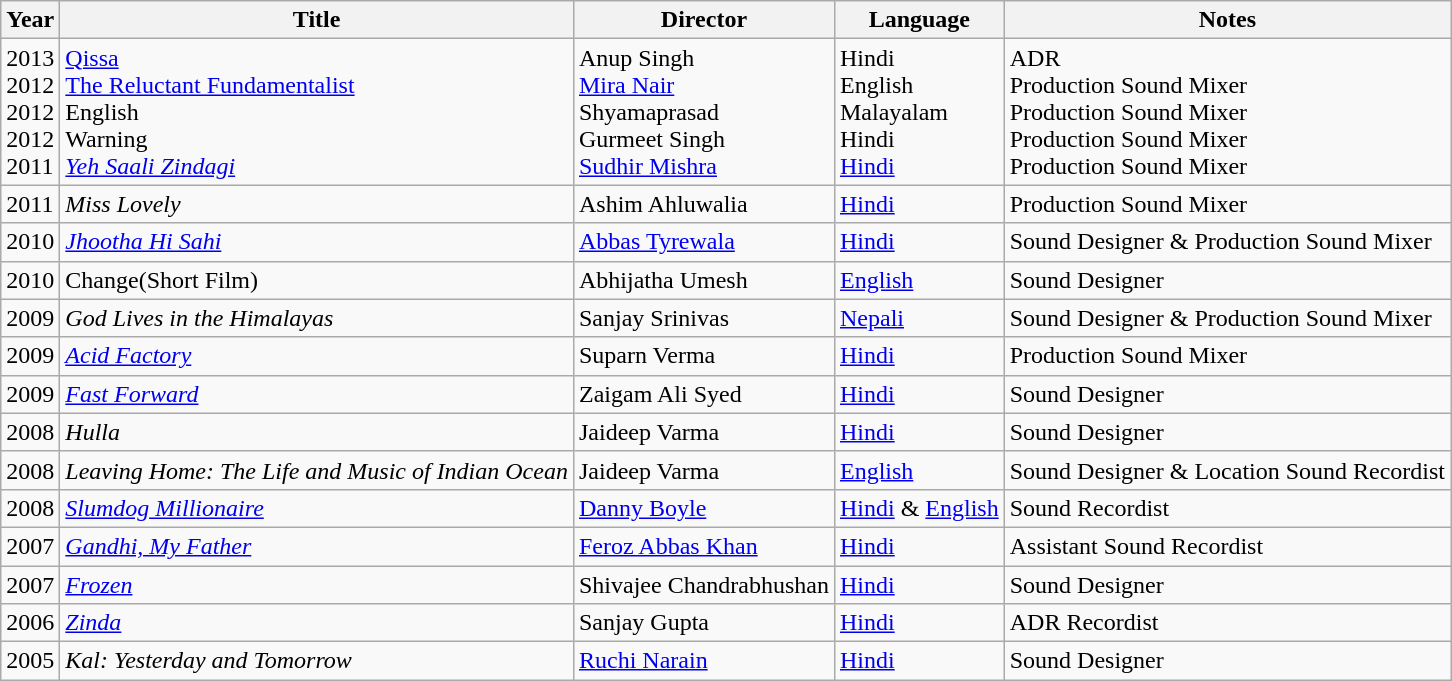<table class="wikitable" border="1">
<tr>
<th>Year</th>
<th>Title</th>
<th>Director</th>
<th>Language</th>
<th>Notes</th>
</tr>
<tr>
<td>2013<br>2012<br>2012<br>2012<br>2011</td>
<td><a href='#'>Qissa</a><br><a href='#'>The Reluctant Fundamentalist</a><br>English<br>Warning<br><em><a href='#'>Yeh Saali Zindagi</a></em></td>
<td>Anup Singh<br><a href='#'>Mira Nair</a><br>Shyamaprasad<br>Gurmeet Singh<br><a href='#'>Sudhir Mishra</a></td>
<td>Hindi<br>English<br>Malayalam<br>Hindi<br><a href='#'>Hindi</a></td>
<td>ADR<br>Production Sound Mixer<br>Production Sound Mixer<br>Production Sound Mixer<br>Production Sound Mixer</td>
</tr>
<tr>
<td>2011</td>
<td><em>Miss Lovely</em></td>
<td>Ashim Ahluwalia</td>
<td><a href='#'>Hindi</a></td>
<td>Production Sound Mixer</td>
</tr>
<tr>
<td>2010</td>
<td><em><a href='#'>Jhootha Hi Sahi</a></em></td>
<td><a href='#'>Abbas Tyrewala</a></td>
<td><a href='#'>Hindi</a></td>
<td>Sound Designer & Production Sound Mixer</td>
</tr>
<tr>
<td>2010</td>
<td>Change(Short Film)</td>
<td>Abhijatha Umesh</td>
<td><a href='#'>English</a></td>
<td>Sound Designer</td>
</tr>
<tr>
<td>2009</td>
<td><em>God Lives in the Himalayas</em></td>
<td>Sanjay Srinivas</td>
<td><a href='#'>Nepali</a></td>
<td>Sound Designer & Production Sound Mixer</td>
</tr>
<tr>
<td>2009</td>
<td><em><a href='#'>Acid Factory</a></em></td>
<td>Suparn Verma</td>
<td><a href='#'>Hindi</a></td>
<td>Production Sound Mixer</td>
</tr>
<tr>
<td>2009</td>
<td><em><a href='#'>Fast Forward</a></em></td>
<td>Zaigam Ali Syed</td>
<td><a href='#'>Hindi</a></td>
<td>Sound Designer</td>
</tr>
<tr>
<td>2008</td>
<td><em>Hulla</em></td>
<td>Jaideep Varma</td>
<td><a href='#'>Hindi</a></td>
<td>Sound Designer</td>
</tr>
<tr>
<td>2008</td>
<td><em>Leaving Home: The Life and Music of Indian Ocean</em></td>
<td>Jaideep Varma</td>
<td><a href='#'>English</a></td>
<td>Sound Designer & Location Sound Recordist</td>
</tr>
<tr>
<td>2008</td>
<td><em><a href='#'>Slumdog Millionaire</a></em></td>
<td><a href='#'>Danny Boyle</a></td>
<td><a href='#'>Hindi</a> & <a href='#'>English</a></td>
<td>Sound Recordist </td>
</tr>
<tr>
<td>2007</td>
<td><em><a href='#'>Gandhi, My Father</a></em></td>
<td><a href='#'>Feroz Abbas Khan</a></td>
<td><a href='#'>Hindi</a></td>
<td>Assistant Sound Recordist</td>
</tr>
<tr>
<td>2007</td>
<td><em><a href='#'>Frozen</a></em></td>
<td>Shivajee Chandrabhushan</td>
<td><a href='#'>Hindi</a></td>
<td>Sound Designer</td>
</tr>
<tr>
<td>2006</td>
<td><em><a href='#'>Zinda</a></em></td>
<td>Sanjay Gupta</td>
<td><a href='#'>Hindi</a></td>
<td>ADR Recordist</td>
</tr>
<tr>
<td>2005</td>
<td><em>Kal: Yesterday and Tomorrow</em></td>
<td><a href='#'>Ruchi Narain</a></td>
<td><a href='#'>Hindi</a></td>
<td>Sound Designer</td>
</tr>
</table>
